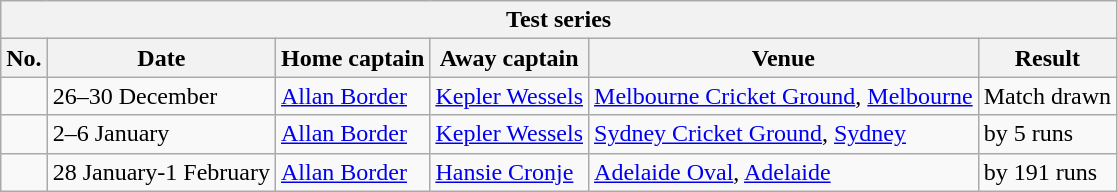<table class="wikitable">
<tr>
<th colspan="9">Test series</th>
</tr>
<tr>
<th>No.</th>
<th>Date</th>
<th>Home captain</th>
<th>Away captain</th>
<th>Venue</th>
<th>Result</th>
</tr>
<tr>
<td></td>
<td>26–30 December</td>
<td><a href='#'>Allan Border</a></td>
<td><a href='#'>Kepler Wessels</a></td>
<td><a href='#'>Melbourne Cricket Ground</a>, <a href='#'>Melbourne</a></td>
<td>Match drawn</td>
</tr>
<tr>
<td></td>
<td>2–6 January</td>
<td><a href='#'>Allan Border</a></td>
<td><a href='#'>Kepler Wessels</a></td>
<td><a href='#'>Sydney Cricket Ground</a>, <a href='#'>Sydney</a></td>
<td> by 5 runs</td>
</tr>
<tr>
<td></td>
<td>28 January-1 February</td>
<td><a href='#'>Allan Border</a></td>
<td><a href='#'>Hansie Cronje</a></td>
<td><a href='#'>Adelaide Oval</a>, <a href='#'>Adelaide</a></td>
<td> by 191 runs</td>
</tr>
</table>
